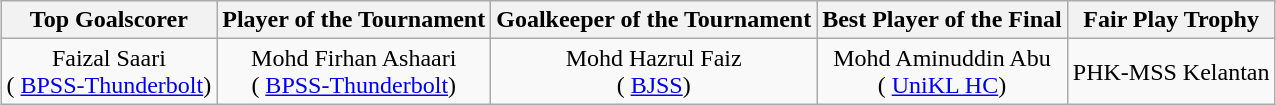<table class=wikitable style="text-align:center; margin:auto">
<tr>
<th>Top Goalscorer</th>
<th>Player of the Tournament</th>
<th>Goalkeeper of the Tournament</th>
<th>Best Player of the Final</th>
<th>Fair Play Trophy</th>
</tr>
<tr>
<td>Faizal Saari <br>( <a href='#'>BPSS-Thunderbolt</a>)</td>
<td>Mohd Firhan Ashaari <br>( <a href='#'>BPSS-Thunderbolt</a>)</td>
<td>Mohd Hazrul Faiz <br>( <a href='#'>BJSS</a>)</td>
<td>Mohd Aminuddin Abu <br>( <a href='#'>UniKL HC</a>)</td>
<td> PHK-MSS Kelantan</td>
</tr>
</table>
